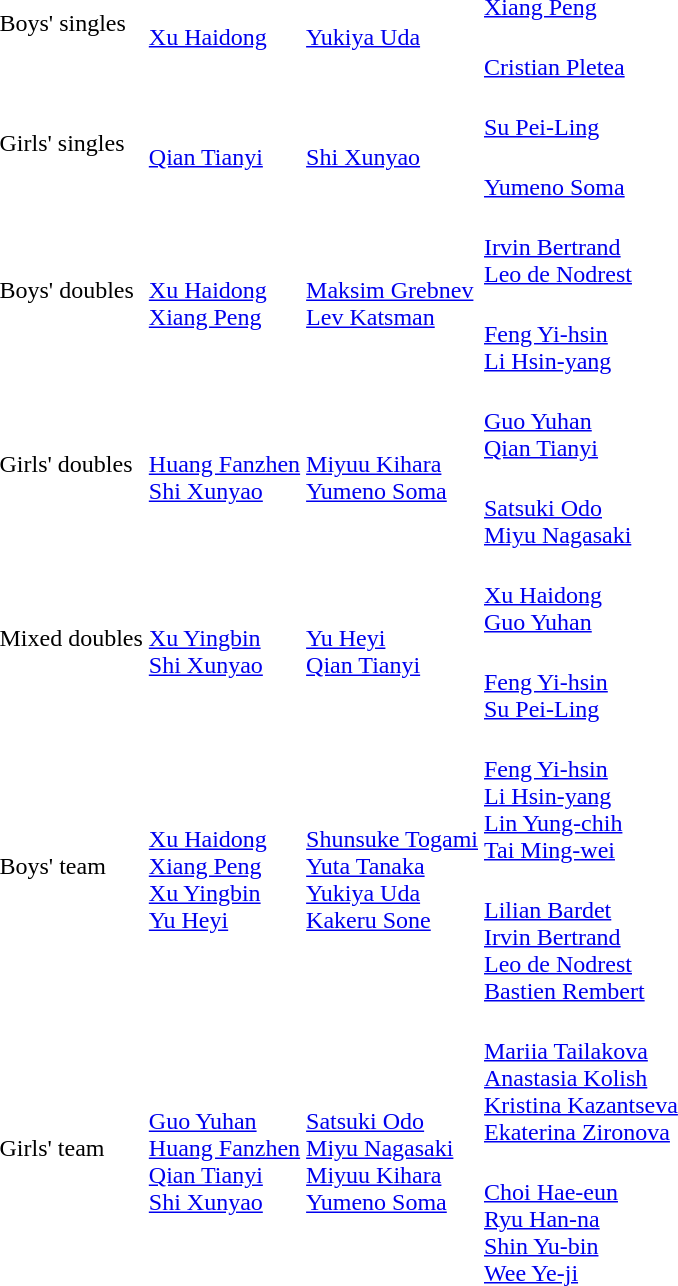<table>
<tr>
<td rowspan=2>Boys' singles</td>
<td rowspan=2><br><a href='#'>Xu Haidong</a></td>
<td rowspan=2><br><a href='#'>Yukiya Uda</a></td>
<td><br><a href='#'>Xiang Peng</a></td>
</tr>
<tr>
<td><br><a href='#'>Cristian Pletea</a></td>
</tr>
<tr>
<td rowspan=2>Girls' singles</td>
<td rowspan=2><br><a href='#'>Qian Tianyi</a></td>
<td rowspan=2><br><a href='#'>Shi Xunyao</a></td>
<td><br><a href='#'>Su Pei-Ling</a></td>
</tr>
<tr>
<td><br><a href='#'>Yumeno Soma</a></td>
</tr>
<tr>
<td rowspan=2>Boys' doubles</td>
<td rowspan=2><br><a href='#'>Xu Haidong</a><br><a href='#'>Xiang Peng</a></td>
<td rowspan=2><br><a href='#'>Maksim Grebnev</a><br><a href='#'>Lev Katsman</a></td>
<td><br><a href='#'>Irvin Bertrand</a><br><a href='#'>Leo de Nodrest</a></td>
</tr>
<tr>
<td><br><a href='#'>Feng Yi-hsin</a><br><a href='#'>Li Hsin-yang</a></td>
</tr>
<tr>
<td rowspan=2>Girls' doubles</td>
<td rowspan=2><br><a href='#'>Huang Fanzhen</a><br><a href='#'>Shi Xunyao</a></td>
<td rowspan=2><br><a href='#'>Miyuu Kihara</a><br><a href='#'>Yumeno Soma</a></td>
<td><br><a href='#'>Guo Yuhan</a><br><a href='#'>Qian Tianyi</a></td>
</tr>
<tr>
<td><br><a href='#'>Satsuki Odo</a><br><a href='#'>Miyu Nagasaki</a></td>
</tr>
<tr>
<td rowspan=2>Mixed doubles</td>
<td rowspan=2><br><a href='#'>Xu Yingbin</a><br><a href='#'>Shi Xunyao</a></td>
<td rowspan=2><br><a href='#'>Yu Heyi</a><br><a href='#'>Qian Tianyi</a></td>
<td><br><a href='#'>Xu Haidong</a><br><a href='#'>Guo Yuhan</a></td>
</tr>
<tr>
<td><br><a href='#'>Feng Yi-hsin</a><br><a href='#'>Su Pei-Ling</a></td>
</tr>
<tr>
<td rowspan=2>Boys' team</td>
<td rowspan=2><br><a href='#'>Xu Haidong</a><br><a href='#'>Xiang Peng</a><br><a href='#'>Xu Yingbin</a><br><a href='#'>Yu Heyi</a></td>
<td rowspan=2><br><a href='#'>Shunsuke Togami</a><br><a href='#'>Yuta Tanaka</a><br><a href='#'>Yukiya Uda</a><br><a href='#'>Kakeru Sone</a></td>
<td><br><a href='#'>Feng Yi-hsin</a><br><a href='#'>Li Hsin-yang</a><br><a href='#'>Lin Yung-chih</a><br><a href='#'>Tai Ming-wei</a></td>
</tr>
<tr>
<td><br><a href='#'>Lilian Bardet</a><br><a href='#'>Irvin Bertrand</a><br><a href='#'>Leo de Nodrest</a><br><a href='#'>Bastien Rembert</a></td>
</tr>
<tr>
<td rowspan=2>Girls' team</td>
<td rowspan=2><br><a href='#'>Guo Yuhan</a><br><a href='#'>Huang Fanzhen</a><br><a href='#'>Qian Tianyi</a><br><a href='#'>Shi Xunyao</a></td>
<td rowspan=2><br><a href='#'>Satsuki Odo</a><br><a href='#'>Miyu Nagasaki</a><br><a href='#'>Miyuu Kihara</a><br><a href='#'>Yumeno Soma</a></td>
<td><br><a href='#'>Mariia Tailakova</a><br><a href='#'>Anastasia Kolish</a><br><a href='#'>Kristina Kazantseva</a><br><a href='#'>Ekaterina Zironova</a></td>
</tr>
<tr>
<td><br><a href='#'>Choi Hae-eun</a><br><a href='#'>Ryu Han-na</a><br><a href='#'>Shin Yu-bin</a><br><a href='#'>Wee Ye-ji</a></td>
</tr>
</table>
